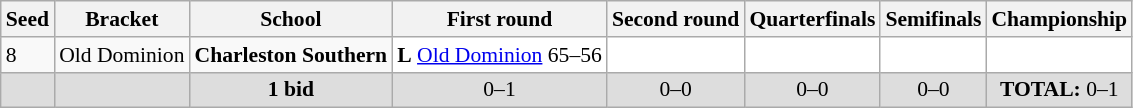<table class="sortable wikitable" style="white-space:nowrap; font-size:90%;">
<tr>
<th>Seed</th>
<th>Bracket</th>
<th>School</th>
<th>First round</th>
<th>Second round</th>
<th>Quarterfinals</th>
<th>Semifinals</th>
<th>Championship</th>
</tr>
<tr>
<td>8</td>
<td>Old Dominion</td>
<td><strong>Charleston Southern</strong></td>
<td style="background:#fff;"><strong>L</strong> <a href='#'>Old Dominion</a> 65–56</td>
<td style="background:#fff;"></td>
<td style="background:#fff;"></td>
<td style="background:#fff;"></td>
<td style="background:#fff;"></td>
</tr>
<tr class="sortbottom"  style="text-align:center; background:#ddd;">
<td></td>
<td></td>
<td><strong>1 bid</strong></td>
<td>0–1 </td>
<td>0–0 </td>
<td>0–0 </td>
<td>0–0 </td>
<td><strong>TOTAL:</strong> 0–1 </td>
</tr>
</table>
